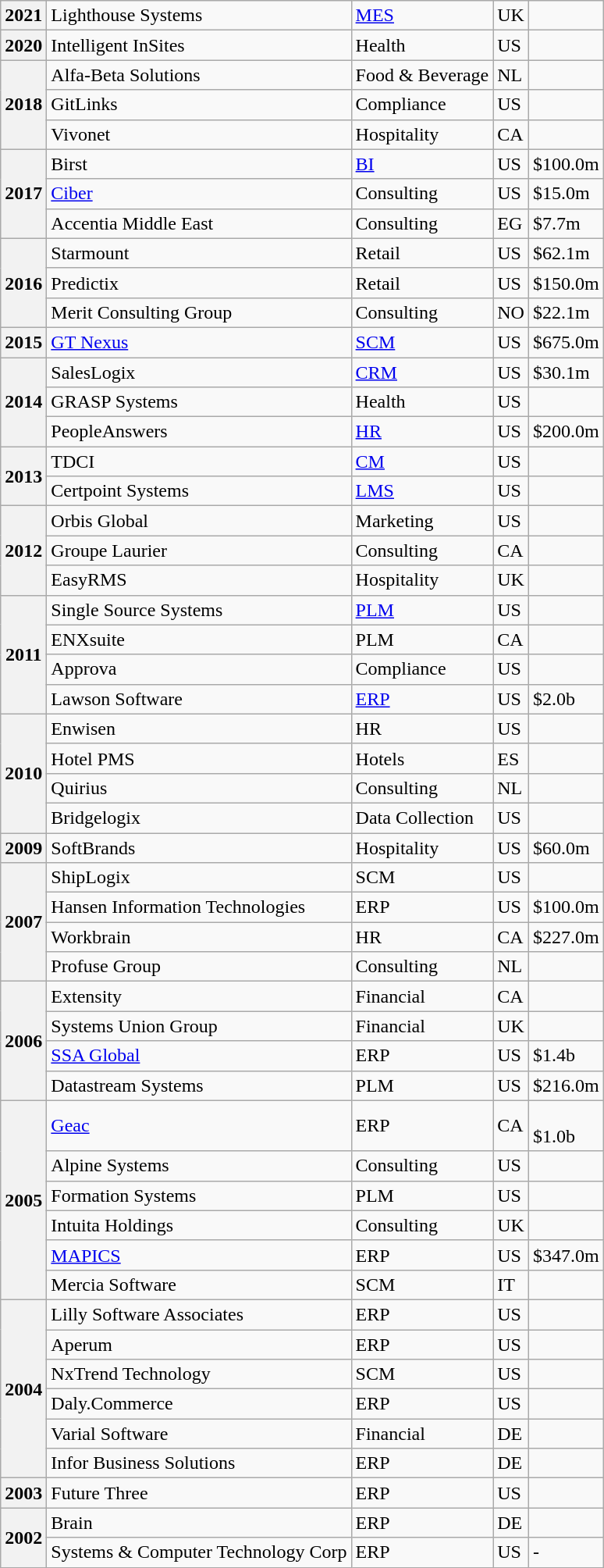<table class="wikitable">
<tr>
<th>2021</th>
<td>Lighthouse Systems</td>
<td><a href='#'>MES</a></td>
<td>UK</td>
<td></td>
</tr>
<tr>
<th>2020</th>
<td>Intelligent InSites</td>
<td>Health</td>
<td>US</td>
<td></td>
</tr>
<tr>
<th rowspan=3>2018</th>
<td>Alfa-Beta Solutions</td>
<td>Food & Beverage</td>
<td>NL</td>
<td></td>
</tr>
<tr>
<td>GitLinks</td>
<td>Compl­iance</td>
<td>US</td>
<td></td>
</tr>
<tr>
<td>Vivonet</td>
<td>Hospit­ality</td>
<td>CA</td>
<td></td>
</tr>
<tr>
<th rowspan=3>2017</th>
<td>Birst</td>
<td><a href='#'>BI</a></td>
<td>US</td>
<td>$100.0m</td>
</tr>
<tr>
<td><a href='#'>Ciber</a></td>
<td>Consu­lting</td>
<td>US</td>
<td>$15.0m</td>
</tr>
<tr>
<td>Accentia Middle East</td>
<td>Consu­lting</td>
<td>EG</td>
<td>$7.7m</td>
</tr>
<tr>
<th rowspan=3>2016</th>
<td>Starmount­</td>
<td>Retail</td>
<td>US</td>
<td>$62.1m</td>
</tr>
<tr>
<td>Predictix</td>
<td>Retail</td>
<td>US</td>
<td>$150.0m</td>
</tr>
<tr>
<td>Merit Consulting Group</td>
<td>Consu­lting</td>
<td>NO</td>
<td>$22.1m</td>
</tr>
<tr>
<th>2015</th>
<td><a href='#'>GT Nexus</a></td>
<td><a href='#'>SCM</a></td>
<td>US</td>
<td>$675.0m</td>
</tr>
<tr>
<th rowspan=3>2014</th>
<td>SalesLogix</td>
<td><a href='#'>CRM</a></td>
<td>US</td>
<td>$30.1m</td>
</tr>
<tr>
<td>GRASP Systems</td>
<td>Health</td>
<td>US</td>
<td></td>
</tr>
<tr>
<td>People­Answers</td>
<td><a href='#'>HR</a></td>
<td>US</td>
<td>$200.0m</td>
</tr>
<tr>
<th rowspan=2>2013</th>
<td>TDCI</td>
<td><a href='#'>CM</a></td>
<td>US</td>
<td></td>
</tr>
<tr>
<td>Certpoint Systems</td>
<td><a href='#'>LMS</a></td>
<td>US</td>
<td></td>
</tr>
<tr>
<th rowspan=3>2012</th>
<td>Orbis Global</td>
<td>Marketing</td>
<td>US</td>
<td></td>
</tr>
<tr>
<td>Groupe Laurier</td>
<td>Consu­lting</td>
<td>CA</td>
<td></td>
</tr>
<tr>
<td>EasyRMS</td>
<td>Hospit­ality</td>
<td>UK</td>
<td></td>
</tr>
<tr>
<th rowspan=4>2011</th>
<td>Single Source Systems</td>
<td><a href='#'>PLM</a></td>
<td>US</td>
<td></td>
</tr>
<tr>
<td>ENXsuite</td>
<td>PLM</td>
<td>CA</td>
<td></td>
</tr>
<tr>
<td>Approva</td>
<td>Compl­iance</td>
<td>US</td>
<td></td>
</tr>
<tr>
<td>Lawson Software</td>
<td><a href='#'>ERP</a></td>
<td>US</td>
<td>$2.0b</td>
</tr>
<tr>
<th rowspan=4>2010</th>
<td>Enwisen</td>
<td>HR</td>
<td>US</td>
<td></td>
</tr>
<tr>
<td>Hotel PMS</td>
<td>Hotels</td>
<td>ES</td>
<td></td>
</tr>
<tr>
<td>Quirius</td>
<td>Consu­lting</td>
<td>NL</td>
<td></td>
</tr>
<tr>
<td>Bridgelogix</td>
<td>Data Colle­ction</td>
<td>US</td>
<td></td>
</tr>
<tr>
<th>2009</th>
<td>Soft­Brands</td>
<td>Hospit­ality</td>
<td>US</td>
<td>$60.0m</td>
</tr>
<tr>
<th rowspan=4>2007</th>
<td>ShipLogix</td>
<td>SCM</td>
<td>US</td>
<td></td>
</tr>
<tr>
<td>Hansen Information Techno­logies</td>
<td>ERP</td>
<td>US</td>
<td>$100.0m</td>
</tr>
<tr>
<td>Workbrain</td>
<td>HR</td>
<td>CA</td>
<td>$227.0m</td>
</tr>
<tr>
<td>Profuse Group</td>
<td>Consu­lting</td>
<td>NL</td>
<td></td>
</tr>
<tr>
<th rowspan=4>2006</th>
<td>Extensity</td>
<td>Fina­ncial</td>
<td>CA</td>
<td></td>
</tr>
<tr>
<td>Systems Union Group</td>
<td>Fina­ncial</td>
<td>UK</td>
<td></td>
</tr>
<tr>
<td><a href='#'>SSA Global</a></td>
<td>ERP</td>
<td>US</td>
<td>$1.4b</td>
</tr>
<tr>
<td>Datastream Systems</td>
<td>PLM</td>
<td>US</td>
<td>$216.0m</td>
</tr>
<tr>
<th rowspan=6>2005</th>
<td><a href='#'>Geac</a></td>
<td>ERP</td>
<td>CA</td>
<td><br>$1.0b</td>
</tr>
<tr>
<td>Alpine Systems</td>
<td>Consu­lting</td>
<td>US</td>
<td></td>
</tr>
<tr>
<td>Formation Systems</td>
<td>PLM</td>
<td>US</td>
<td></td>
</tr>
<tr>
<td>Intuita Holdings</td>
<td>Consu­lting</td>
<td>UK</td>
<td></td>
</tr>
<tr>
<td><a href='#'>MAPICS</a></td>
<td>ERP</td>
<td>US</td>
<td>$347.0m</td>
</tr>
<tr>
<td>Mercia Software</td>
<td>SCM</td>
<td>IT</td>
<td></td>
</tr>
<tr>
<th rowspan=6>2004</th>
<td>Lilly Software Associates</td>
<td>ERP</td>
<td>US</td>
<td></td>
</tr>
<tr>
<td>Aperum</td>
<td>ERP</td>
<td>US</td>
<td></td>
</tr>
<tr>
<td>NxTrend Technology</td>
<td>SCM</td>
<td>US</td>
<td></td>
</tr>
<tr>
<td>Daly.­Commerce</td>
<td>ERP</td>
<td>US</td>
<td></td>
</tr>
<tr>
<td>Varial Software</td>
<td>Fina­ncial</td>
<td>DE</td>
<td></td>
</tr>
<tr>
<td>Infor Business Solutions</td>
<td>ERP</td>
<td>DE</td>
<td></td>
</tr>
<tr>
<th>2003</th>
<td>Future Three</td>
<td>ERP</td>
<td>US</td>
<td></td>
</tr>
<tr>
<th rowspan=2>2002</th>
<td>Brain</td>
<td>ERP</td>
<td>DE</td>
<td></td>
</tr>
<tr>
<td>Systems & Computer Technology Corp</td>
<td>ERP</td>
<td>US</td>
<td>-</td>
</tr>
</table>
